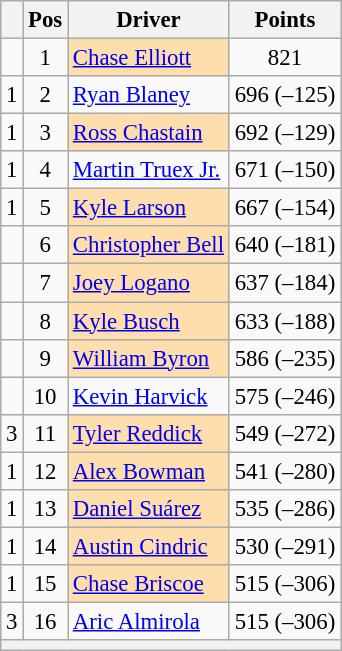<table class="wikitable" style="font-size: 95%">
<tr>
<th></th>
<th>Pos</th>
<th>Driver</th>
<th>Points</th>
</tr>
<tr>
<td align="left"></td>
<td style="text-align:center;">1</td>
<td style="background:#FFDEAD;"><a href='#'>Chase Elliott</a></td>
<td style="text-align:center;">821</td>
</tr>
<tr>
<td align="left"> 1</td>
<td style="text-align:center;">2</td>
<td><a href='#'>Ryan Blaney</a></td>
<td style="text-align:center;">696 (–125)</td>
</tr>
<tr>
<td align="left"> 1</td>
<td style="text-align:center;">3</td>
<td style="background:#FFDEAD;"><a href='#'>Ross Chastain</a></td>
<td style="text-align:center;">692 (–129)</td>
</tr>
<tr>
<td align="left"> 1</td>
<td style="text-align:center;">4</td>
<td><a href='#'>Martin Truex Jr.</a></td>
<td style="text-align:center;">671 (–150)</td>
</tr>
<tr>
<td align="left"> 1</td>
<td style="text-align:center;">5</td>
<td style="background:#FFDEAD;"><a href='#'>Kyle Larson</a></td>
<td style="text-align:center;">667 (–154)</td>
</tr>
<tr>
<td align="left"></td>
<td style="text-align:center;">6</td>
<td style="background:#FFDEAD;"><a href='#'>Christopher Bell</a></td>
<td style="text-align:center;">640 (–181)</td>
</tr>
<tr>
<td align="left"></td>
<td style="text-align:center;">7</td>
<td style="background:#FFDEAD;"><a href='#'>Joey Logano</a></td>
<td style="text-align:center;">637 (–184)</td>
</tr>
<tr>
<td align="left"></td>
<td style="text-align:center;">8</td>
<td style="background:#FFDEAD;"><a href='#'>Kyle Busch</a></td>
<td style="text-align:center;">633 (–188)</td>
</tr>
<tr>
<td align="left"></td>
<td style="text-align:center;">9</td>
<td style="background:#FFDEAD;"><a href='#'>William Byron</a></td>
<td style="text-align:center;">586 (–235)</td>
</tr>
<tr>
<td align="left"></td>
<td style="text-align:center;">10</td>
<td><a href='#'>Kevin Harvick</a></td>
<td style="text-align:center;">575 (–246)</td>
</tr>
<tr>
<td align="left"> 3</td>
<td style="text-align:center;">11</td>
<td style="background:#FFDEAD;"><a href='#'>Tyler Reddick</a></td>
<td style="text-align:center;">549 (–272)</td>
</tr>
<tr>
<td align="left"> 1</td>
<td style="text-align:center;">12</td>
<td style="background:#FFDEAD;"><a href='#'>Alex Bowman</a></td>
<td style="text-align:center;">541 (–280)</td>
</tr>
<tr>
<td align="left"> 1</td>
<td style="text-align:center;">13</td>
<td style="background:#FFDEAD;"><a href='#'>Daniel Suárez</a></td>
<td style="text-align:center;">535 (–286)</td>
</tr>
<tr>
<td align="left"> 1</td>
<td style="text-align:center;">14</td>
<td style="background:#FFDEAD;"><a href='#'>Austin Cindric</a></td>
<td style="text-align:center;">530 (–291)</td>
</tr>
<tr>
<td align="left"> 1</td>
<td style="text-align:center;">15</td>
<td style="background:#FFDEAD;"><a href='#'>Chase Briscoe</a></td>
<td style="text-align:center;">515 (–306)</td>
</tr>
<tr>
<td align="left"> 3</td>
<td style="text-align:center;">16</td>
<td><a href='#'>Aric Almirola</a></td>
<td style="text-align:center;">515 (–306)</td>
</tr>
<tr class="sortbottom">
<th colspan="9"></th>
</tr>
</table>
